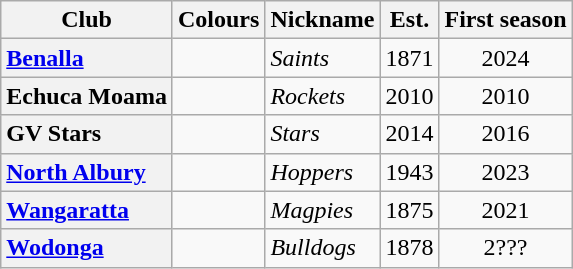<table class="wikitable sortable" style="text-align:center">
<tr>
<th>Club</th>
<th class=unsortable>Colours</th>
<th>Nickname</th>
<th>Est.</th>
<th>First season</th>
</tr>
<tr>
<th style="text-align:left;"><a href='#'>Benalla</a></th>
<td></td>
<td align='left'><em>Saints</em></td>
<td>1871</td>
<td>2024</td>
</tr>
<tr>
<th style="text-align:left;">Echuca Moama</th>
<td></td>
<td align='left'><em>Rockets</em></td>
<td>2010</td>
<td>2010</td>
</tr>
<tr>
<th style="text-align:left;">GV Stars</th>
<td></td>
<td align='left'><em>Stars</em></td>
<td>2014</td>
<td>2016</td>
</tr>
<tr>
<th style="text-align:left;"><a href='#'>North Albury</a></th>
<td></td>
<td align='left'><em>Hoppers</em></td>
<td>1943</td>
<td>2023</td>
</tr>
<tr>
<th style="text-align:left;"><a href='#'>Wangaratta</a></th>
<td></td>
<td align='left'><em>Magpies</em></td>
<td>1875</td>
<td>2021</td>
</tr>
<tr>
<th style="text-align:left;"><a href='#'>Wodonga</a></th>
<td></td>
<td align='left'><em>Bulldogs</em></td>
<td>1878</td>
<td>2???</td>
</tr>
</table>
